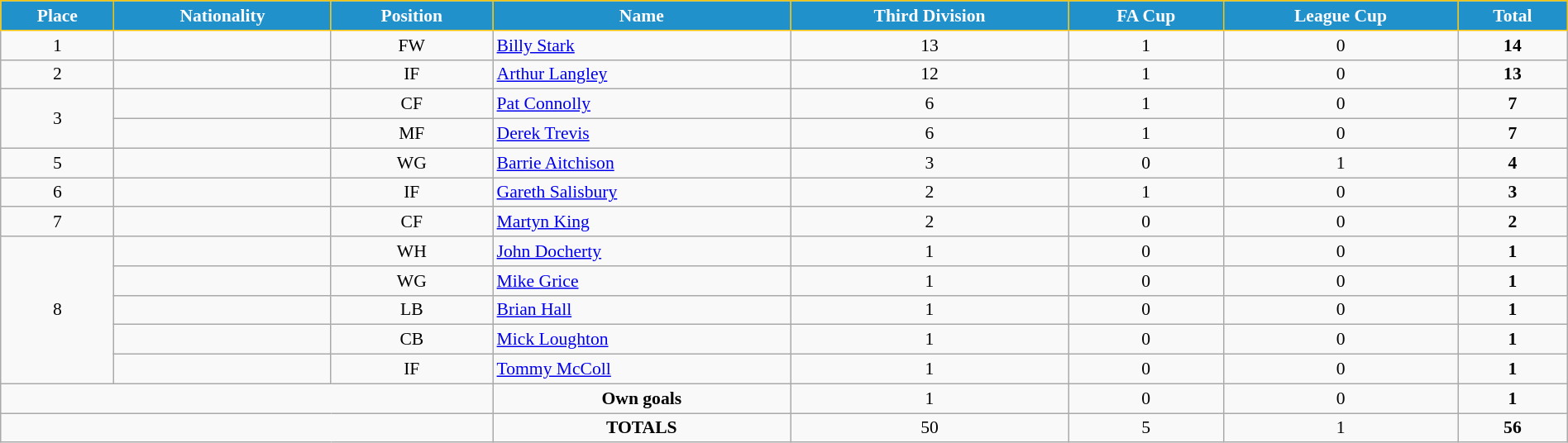<table class="wikitable" style="text-align:center; font-size:90%; width:100%;">
<tr>
<th style="background:#2191CC; color:white; border:1px solid #F7C408; text-align:center;">Place</th>
<th style="background:#2191CC; color:white; border:1px solid #F7C408; text-align:center;">Nationality</th>
<th style="background:#2191CC; color:white; border:1px solid #F7C408; text-align:center;">Position</th>
<th style="background:#2191CC; color:white; border:1px solid #F7C408; text-align:center;">Name</th>
<th style="background:#2191CC; color:white; border:1px solid #F7C408; text-align:center;">Third Division</th>
<th style="background:#2191CC; color:white; border:1px solid #F7C408; text-align:center;">FA Cup</th>
<th style="background:#2191CC; color:white; border:1px solid #F7C408; text-align:center;">League Cup</th>
<th style="background:#2191CC; color:white; border:1px solid #F7C408; text-align:center;">Total</th>
</tr>
<tr>
<td>1</td>
<td></td>
<td>FW</td>
<td align="left"><a href='#'>Billy Stark</a></td>
<td>13</td>
<td>1</td>
<td>0</td>
<td><strong>14</strong></td>
</tr>
<tr>
<td>2</td>
<td></td>
<td>IF</td>
<td align="left"><a href='#'>Arthur Langley</a></td>
<td>12</td>
<td>1</td>
<td>0</td>
<td><strong>13</strong></td>
</tr>
<tr>
<td rowspan="2">3</td>
<td></td>
<td>CF</td>
<td align="left"><a href='#'>Pat Connolly</a></td>
<td>6</td>
<td>1</td>
<td>0</td>
<td><strong>7</strong></td>
</tr>
<tr>
<td></td>
<td>MF</td>
<td align="left"><a href='#'>Derek Trevis</a></td>
<td>6</td>
<td>1</td>
<td>0</td>
<td><strong>7</strong></td>
</tr>
<tr>
<td>5</td>
<td></td>
<td>WG</td>
<td align="left"><a href='#'>Barrie Aitchison</a></td>
<td>3</td>
<td>0</td>
<td>1</td>
<td><strong>4</strong></td>
</tr>
<tr>
<td>6</td>
<td></td>
<td>IF</td>
<td align="left"><a href='#'>Gareth Salisbury</a></td>
<td>2</td>
<td>1</td>
<td>0</td>
<td><strong>3</strong></td>
</tr>
<tr>
<td>7</td>
<td></td>
<td>CF</td>
<td align="left"><a href='#'>Martyn King</a></td>
<td>2</td>
<td>0</td>
<td>0</td>
<td><strong>2</strong></td>
</tr>
<tr>
<td rowspan="5">8</td>
<td></td>
<td>WH</td>
<td align="left"><a href='#'>John Docherty</a></td>
<td>1</td>
<td>0</td>
<td>0</td>
<td><strong>1</strong></td>
</tr>
<tr>
<td></td>
<td>WG</td>
<td align="left"><a href='#'>Mike Grice</a></td>
<td>1</td>
<td>0</td>
<td>0</td>
<td><strong>1</strong></td>
</tr>
<tr>
<td></td>
<td>LB</td>
<td align="left"><a href='#'>Brian Hall</a></td>
<td>1</td>
<td>0</td>
<td>0</td>
<td><strong>1</strong></td>
</tr>
<tr>
<td></td>
<td>CB</td>
<td align="left"><a href='#'>Mick Loughton</a></td>
<td>1</td>
<td>0</td>
<td>0</td>
<td><strong>1</strong></td>
</tr>
<tr>
<td></td>
<td>IF</td>
<td align="left"><a href='#'>Tommy McColl</a></td>
<td>1</td>
<td>0</td>
<td>0</td>
<td><strong>1</strong></td>
</tr>
<tr>
<td colspan="3"></td>
<td><strong>Own goals</strong></td>
<td>1</td>
<td>0</td>
<td>0</td>
<td><strong>1</strong></td>
</tr>
<tr>
<td colspan="3"></td>
<td><strong>TOTALS</strong></td>
<td>50</td>
<td>5</td>
<td>1</td>
<td><strong>56</strong></td>
</tr>
</table>
